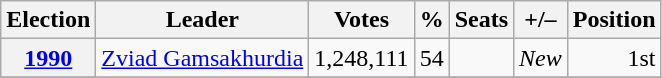<table class="wikitable" style="text-align: right;">
<tr>
<th>Election</th>
<th>Leader</th>
<th>Votes</th>
<th>%</th>
<th>Seats</th>
<th>+/–</th>
<th>Position</th>
</tr>
<tr>
<th><a href='#'>1990</a></th>
<td align="left"><a href='#'>Zviad Gamsakhurdia</a></td>
<td>1,248,111</td>
<td>54</td>
<td></td>
<td><em>New</em></td>
<td>1st</td>
</tr>
<tr>
</tr>
</table>
